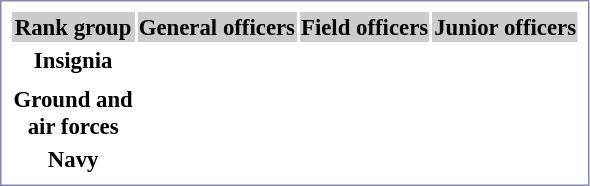<table style="border:1px solid #8888aa; background:#fff; padding:5px; font-size:95%; margin:0 12px 12px 0;">
<tr style="background-color:#CCCCCC;">
<th>Rank group</th>
<th colspan=5>General officers</th>
<th colspan=3>Field officers</th>
<th colspan=4>Junior officers</th>
</tr>
<tr style="text-align:center;">
<th>Insignia</th>
<td></td>
<td></td>
<td></td>
<td></td>
<td></td>
<td></td>
<td></td>
<td></td>
<td></td>
<td></td>
<td></td>
<td></td>
</tr>
<tr style="text-align:center;">
<th colspan=13></th>
</tr>
<tr style="text-align:center;">
<th>Ground and<br>air forces</th>
<td></td>
<td></td>
<td></td>
<td></td>
<td></td>
<td></td>
<td></td>
<td></td>
<td></td>
<td></td>
<td></td>
<td></td>
</tr>
<tr style="text-align:center;">
<th>Navy</th>
<td></td>
<td></td>
<td></td>
<td></td>
<td></td>
<td></td>
<td></td>
<td></td>
<td></td>
<td></td>
<td></td>
<td></td>
</tr>
</table>
